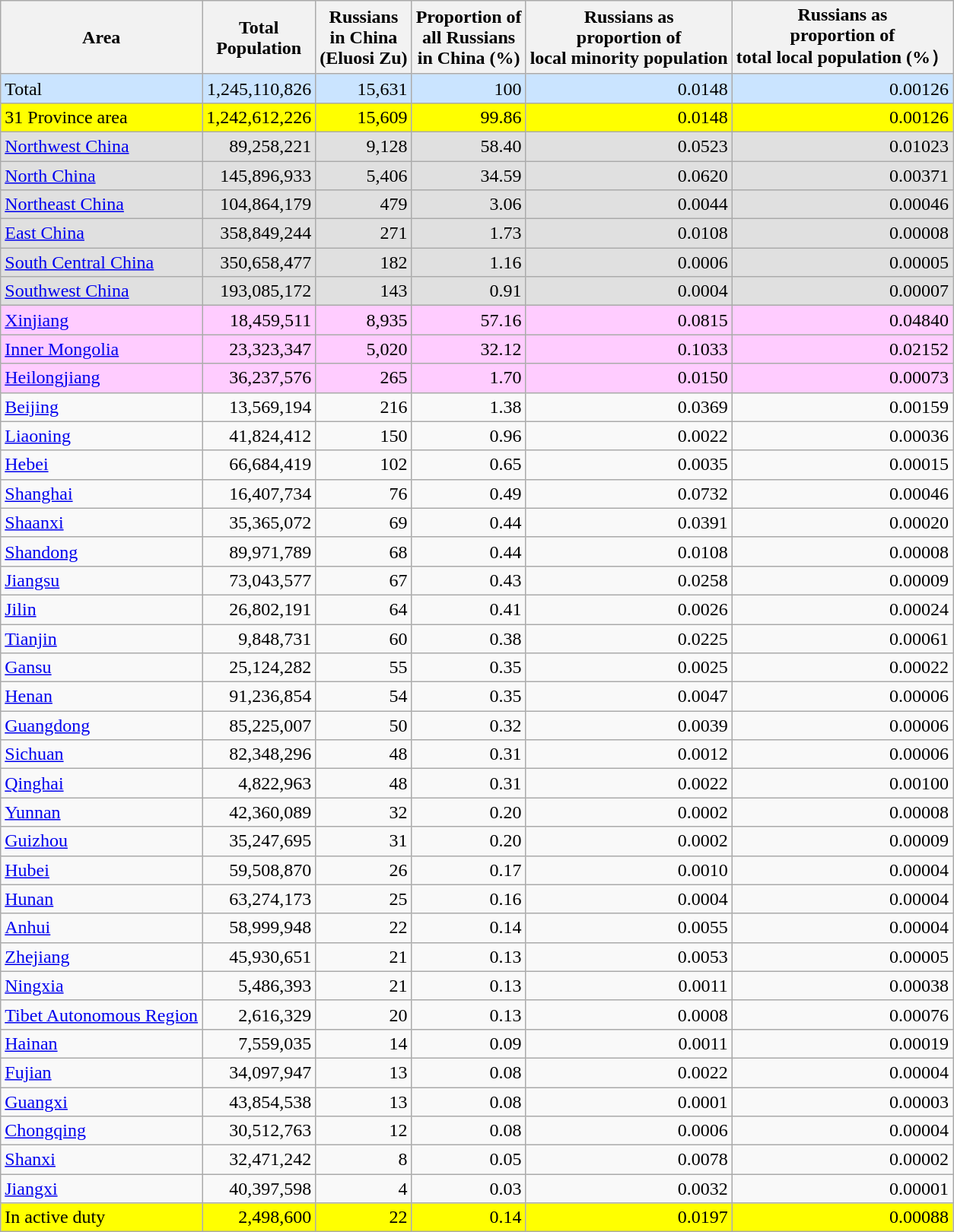<table class="wikitable sortable" font=90%>
<tr>
<th align="center" valign="middle"><span>Area</span><br></th>
<th align="center" valign="middle"><span>Total<br>Population</span><br></th>
<th align="center" valign="middle"><span>Russians<br>in China<br>(Eluosi Zu)</span><br></th>
<th align="center" valign="middle"><span>Proportion of<br>all Russians<br>in China (%)</span><br></th>
<th align="center" valign="middle"><span>Russians as<br>proportion of<br>local minority population</span><br></th>
<th align="center" valign="middle"><span>Russians as<br>proportion of<br>total local population (%）</span><br></th>
</tr>
<tr>
<td bgcolor="#CAE4FF"><span>Total</span></td>
<td align="right" bgcolor="#CAE4FF"><span>1,245,110,826</span></td>
<td align="right" bgcolor="#CAE4FF"><span>15,631</span></td>
<td align="right" bgcolor="#CAE4FF"><span>100</span></td>
<td align="right" bgcolor="#CAE4FF"><span>0.0148</span></td>
<td align="right" bgcolor="#CAE4FF"><span>0.00126</span></td>
</tr>
<tr>
<td bgcolor="#FFFF00"><span>31 Province area</span></td>
<td align="right" bgcolor="#FFFF00"><span>1,242,612,226</span></td>
<td align="right" bgcolor="#FFFF00"><span>15,609</span></td>
<td align="right" bgcolor="#FFFF00"><span>99.86</span></td>
<td align="right" bgcolor="#FFFF00"><span>0.0148</span></td>
<td align="right" bgcolor="#FFFF00"><span>0.00126</span></td>
</tr>
<tr>
<td bgcolor="#E0E0E0"><span><a href='#'>Northwest China</a></span></td>
<td align="right" bgcolor="#E0E0E0"><span>89,258,221</span></td>
<td align="right" bgcolor="#E0E0E0"><span>9,128</span></td>
<td align="right" bgcolor="#E0E0E0"><span>58.40</span></td>
<td align="right" bgcolor="#E0E0E0"><span>0.0523</span></td>
<td align="right" bgcolor="#E0E0E0"><span>0.01023</span></td>
</tr>
<tr>
<td bgcolor="#E0E0E0"><span><a href='#'>North China</a></span></td>
<td align="right" bgcolor="#E0E0E0"><span>145,896,933</span></td>
<td align="right" bgcolor="#E0E0E0"><span>5,406</span></td>
<td align="right" bgcolor="#E0E0E0"><span>34.59</span></td>
<td align="right" bgcolor="#E0E0E0"><span>0.0620</span></td>
<td align="right" bgcolor="#E0E0E0"><span>0.00371</span></td>
</tr>
<tr>
<td bgcolor="#E0E0E0"><span><a href='#'>Northeast China</a></span></td>
<td align="right" bgcolor="#E0E0E0"><span>104,864,179</span></td>
<td align="right" bgcolor="#E0E0E0"><span>479</span></td>
<td align="right" bgcolor="#E0E0E0"><span>3.06</span></td>
<td align="right" bgcolor="#E0E0E0"><span>0.0044</span></td>
<td align="right" bgcolor="#E0E0E0"><span>0.00046</span></td>
</tr>
<tr>
<td bgcolor="#E0E0E0"><span><a href='#'>East China</a></span></td>
<td align="right" bgcolor="#E0E0E0"><span>358,849,244</span></td>
<td align="right" bgcolor="#E0E0E0"><span>271</span></td>
<td align="right" bgcolor="#E0E0E0"><span>1.73</span></td>
<td align="right" bgcolor="#E0E0E0"><span>0.0108</span></td>
<td align="right" bgcolor="#E0E0E0"><span>0.00008</span></td>
</tr>
<tr>
<td bgcolor="#E0E0E0"><span><a href='#'>South Central China</a></span></td>
<td align="right" bgcolor="#E0E0E0"><span>350,658,477</span></td>
<td align="right" bgcolor="#E0E0E0"><span>182</span></td>
<td align="right" bgcolor="#E0E0E0"><span>1.16</span></td>
<td align="right" bgcolor="#E0E0E0"><span>0.0006</span></td>
<td align="right" bgcolor="#E0E0E0"><span>0.00005</span></td>
</tr>
<tr>
<td bgcolor="#E0E0E0"><span><a href='#'>Southwest China</a></span></td>
<td align="right" bgcolor="#E0E0E0"><span>193,085,172</span></td>
<td align="right" bgcolor="#E0E0E0"><span>143</span></td>
<td align="right" bgcolor="#E0E0E0"><span>0.91</span></td>
<td align="right" bgcolor="#E0E0E0"><span>0.0004</span></td>
<td align="right" bgcolor="#E0E0E0"><span>0.00007</span></td>
</tr>
<tr>
<td bgcolor="#FFCCFF"><span><a href='#'>Xinjiang</a></span></td>
<td align="right" bgcolor="#FFCCFF"><span>18,459,511</span></td>
<td align="right" bgcolor="#FFCCFF"><span>8,935</span></td>
<td align="right" bgcolor="#FFCCFF"><span>57.16</span></td>
<td align="right" bgcolor="#FFCCFF"><span>0.0815</span></td>
<td align="right" bgcolor="#FFCCFF"><span>0.04840</span></td>
</tr>
<tr>
<td bgcolor="#FFCCFF"><span><a href='#'>Inner Mongolia</a></span></td>
<td align="right" bgcolor="#FFCCFF"><span>23,323,347</span></td>
<td align="right" bgcolor="#FFCCFF"><span>5,020</span></td>
<td align="right" bgcolor="#FFCCFF"><span>32.12</span></td>
<td align="right" bgcolor="#FFCCFF"><span>0.1033</span></td>
<td align="right" bgcolor="#FFCCFF"><span>0.02152</span></td>
</tr>
<tr>
<td bgcolor="#FFCCFF"><span><a href='#'>Heilongjiang</a></span></td>
<td align="right" bgcolor="#FFCCFF"><span>36,237,576</span></td>
<td align="right" bgcolor="#FFCCFF"><span>265</span></td>
<td align="right" bgcolor="#FFCCFF"><span>1.70</span></td>
<td align="right" bgcolor="#FFCCFF"><span>0.0150</span></td>
<td align="right" bgcolor="#FFCCFF"><span>0.00073</span></td>
</tr>
<tr>
<td><span><a href='#'>Beijing</a></span></td>
<td align="right"><span>13,569,194</span></td>
<td align="right"><span>216</span></td>
<td align="right"><span>1.38</span></td>
<td align="right"><span>0.0369</span></td>
<td align="right"><span>0.00159</span></td>
</tr>
<tr>
<td><span><a href='#'>Liaoning</a></span></td>
<td align="right"><span>41,824,412</span></td>
<td align="right"><span>150</span></td>
<td align="right"><span>0.96</span></td>
<td align="right"><span>0.0022</span></td>
<td align="right"><span>0.00036</span></td>
</tr>
<tr>
<td><span><a href='#'>Hebei</a></span></td>
<td align="right"><span>66,684,419</span></td>
<td align="right"><span>102</span></td>
<td align="right"><span>0.65</span></td>
<td align="right"><span>0.0035</span></td>
<td align="right"><span>0.00015</span></td>
</tr>
<tr>
<td><span><a href='#'>Shanghai</a></span></td>
<td align="right"><span>16,407,734</span></td>
<td align="right"><span>76</span></td>
<td align="right"><span>0.49</span></td>
<td align="right"><span>0.0732</span></td>
<td align="right"><span>0.00046</span></td>
</tr>
<tr>
<td><span><a href='#'>Shaanxi</a></span></td>
<td align="right"><span>35,365,072</span></td>
<td align="right"><span>69</span></td>
<td align="right"><span>0.44</span></td>
<td align="right"><span>0.0391</span></td>
<td align="right"><span>0.00020</span></td>
</tr>
<tr>
<td><span><a href='#'>Shandong</a></span></td>
<td align="right"><span>89,971,789</span></td>
<td align="right"><span>68</span></td>
<td align="right"><span>0.44</span></td>
<td align="right"><span>0.0108</span></td>
<td align="right"><span>0.00008</span></td>
</tr>
<tr>
<td><span><a href='#'>Jiangsu</a></span></td>
<td align="right"><span>73,043,577</span></td>
<td align="right"><span>67</span></td>
<td align="right"><span>0.43</span></td>
<td align="right"><span>0.0258</span></td>
<td align="right"><span>0.00009</span></td>
</tr>
<tr>
<td><span><a href='#'>Jilin</a></span></td>
<td align="right"><span>26,802,191</span></td>
<td align="right"><span>64</span></td>
<td align="right"><span>0.41</span></td>
<td align="right"><span>0.0026</span></td>
<td align="right"><span>0.00024</span></td>
</tr>
<tr>
<td><span><a href='#'>Tianjin</a></span></td>
<td align="right"><span>9,848,731</span></td>
<td align="right"><span>60</span></td>
<td align="right"><span>0.38</span></td>
<td align="right"><span>0.0225</span></td>
<td align="right"><span>0.00061</span></td>
</tr>
<tr>
<td><span><a href='#'>Gansu</a></span></td>
<td align="right"><span>25,124,282</span></td>
<td align="right"><span>55</span></td>
<td align="right"><span>0.35</span></td>
<td align="right"><span>0.0025</span></td>
<td align="right"><span>0.00022</span></td>
</tr>
<tr>
<td><span><a href='#'>Henan</a></span></td>
<td align="right"><span>91,236,854</span></td>
<td align="right"><span>54</span></td>
<td align="right"><span>0.35</span></td>
<td align="right"><span>0.0047</span></td>
<td align="right"><span>0.00006</span></td>
</tr>
<tr>
<td><span><a href='#'>Guangdong</a></span></td>
<td align="right"><span>85,225,007</span></td>
<td align="right"><span>50</span></td>
<td align="right"><span>0.32</span></td>
<td align="right"><span>0.0039</span></td>
<td align="right"><span>0.00006</span></td>
</tr>
<tr>
<td><span><a href='#'>Sichuan</a></span></td>
<td align="right"><span>82,348,296</span></td>
<td align="right"><span>48</span></td>
<td align="right"><span>0.31</span></td>
<td align="right"><span>0.0012</span></td>
<td align="right"><span>0.00006</span></td>
</tr>
<tr>
<td><span><a href='#'>Qinghai</a></span></td>
<td align="right"><span>4,822,963</span></td>
<td align="right"><span>48</span></td>
<td align="right"><span>0.31</span></td>
<td align="right"><span>0.0022</span></td>
<td align="right"><span>0.00100</span></td>
</tr>
<tr>
<td><span><a href='#'>Yunnan</a></span></td>
<td align="right"><span>42,360,089</span></td>
<td align="right"><span>32</span></td>
<td align="right"><span>0.20</span></td>
<td align="right"><span>0.0002</span></td>
<td align="right"><span>0.00008</span></td>
</tr>
<tr>
<td><span><a href='#'>Guizhou</a></span></td>
<td align="right"><span>35,247,695</span></td>
<td align="right"><span>31</span></td>
<td align="right"><span>0.20</span></td>
<td align="right"><span>0.0002</span></td>
<td align="right"><span>0.00009</span></td>
</tr>
<tr>
<td><span><a href='#'>Hubei</a></span></td>
<td align="right"><span>59,508,870</span></td>
<td align="right"><span>26</span></td>
<td align="right"><span>0.17</span></td>
<td align="right"><span>0.0010</span></td>
<td align="right"><span>0.00004</span></td>
</tr>
<tr>
<td><span><a href='#'>Hunan</a></span></td>
<td align="right"><span>63,274,173</span></td>
<td align="right"><span>25</span></td>
<td align="right"><span>0.16</span></td>
<td align="right"><span>0.0004</span></td>
<td align="right"><span>0.00004</span></td>
</tr>
<tr>
<td><span><a href='#'>Anhui</a></span></td>
<td align="right"><span>58,999,948</span></td>
<td align="right"><span>22</span></td>
<td align="right"><span>0.14</span></td>
<td align="right"><span>0.0055</span></td>
<td align="right"><span>0.00004</span></td>
</tr>
<tr>
<td><span><a href='#'>Zhejiang</a></span></td>
<td align="right"><span>45,930,651</span></td>
<td align="right"><span>21</span></td>
<td align="right"><span>0.13</span></td>
<td align="right"><span>0.0053</span></td>
<td align="right"><span>0.00005</span></td>
</tr>
<tr>
<td><span><a href='#'>Ningxia</a></span></td>
<td align="right"><span>5,486,393</span></td>
<td align="right"><span>21</span></td>
<td align="right"><span>0.13</span></td>
<td align="right"><span>0.0011</span></td>
<td align="right"><span>0.00038</span></td>
</tr>
<tr>
<td><span><a href='#'>Tibet Autonomous Region</a></span></td>
<td align="right"><span>2,616,329</span></td>
<td align="right"><span>20</span></td>
<td align="right"><span>0.13</span></td>
<td align="right"><span>0.0008</span></td>
<td align="right"><span>0.00076</span></td>
</tr>
<tr>
<td><span><a href='#'>Hainan</a></span></td>
<td align="right"><span>7,559,035</span></td>
<td align="right"><span>14</span></td>
<td align="right"><span>0.09</span></td>
<td align="right"><span>0.0011</span></td>
<td align="right"><span>0.00019</span></td>
</tr>
<tr>
<td><span><a href='#'>Fujian</a></span></td>
<td align="right"><span>34,097,947</span></td>
<td align="right"><span>13</span></td>
<td align="right"><span>0.08</span></td>
<td align="right"><span>0.0022</span></td>
<td align="right"><span>0.00004</span></td>
</tr>
<tr>
<td><span><a href='#'>Guangxi</a></span></td>
<td align="right"><span>43,854,538</span></td>
<td align="right"><span>13</span></td>
<td align="right"><span>0.08</span></td>
<td align="right"><span>0.0001</span></td>
<td align="right"><span>0.00003</span></td>
</tr>
<tr>
<td><span><a href='#'>Chongqing</a></span></td>
<td align="right"><span>30,512,763</span></td>
<td align="right"><span>12</span></td>
<td align="right"><span>0.08</span></td>
<td align="right"><span>0.0006</span></td>
<td align="right"><span>0.00004</span></td>
</tr>
<tr>
<td><span><a href='#'>Shanxi</a></span></td>
<td align="right"><span>32,471,242</span></td>
<td align="right"><span>8</span></td>
<td align="right"><span>0.05</span></td>
<td align="right"><span>0.0078</span></td>
<td align="right"><span>0.00002</span></td>
</tr>
<tr>
<td><span><a href='#'>Jiangxi</a></span></td>
<td align="right"><span>40,397,598</span></td>
<td align="right"><span>4</span></td>
<td align="right"><span>0.03</span></td>
<td align="right"><span>0.0032</span></td>
<td align="right"><span>0.00001</span></td>
</tr>
<tr>
<td bgcolor="#FFFF00"><span>In active duty</span></td>
<td align="right" bgcolor="#FFFF00"><span>2,498,600</span></td>
<td align="right" bgcolor="#FFFF00"><span>22</span></td>
<td align="right" bgcolor="#FFFF00"><span>0.14</span></td>
<td align="right" bgcolor="#FFFF00"><span>0.0197</span></td>
<td align="right" bgcolor="#FFFF00"><span>0.00088</span></td>
</tr>
</table>
